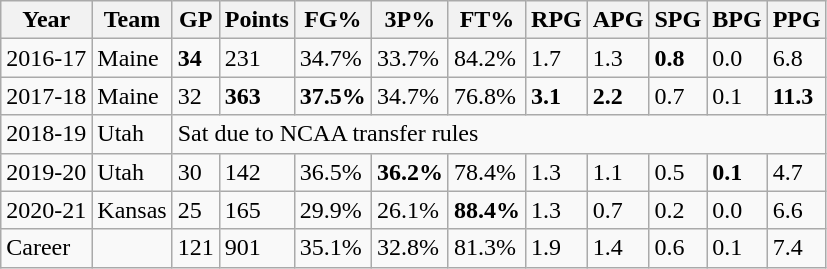<table class="wikitable">
<tr>
<th>Year</th>
<th>Team</th>
<th>GP</th>
<th>Points</th>
<th>FG%</th>
<th>3P%</th>
<th>FT%</th>
<th>RPG</th>
<th>APG</th>
<th>SPG</th>
<th>BPG</th>
<th>PPG</th>
</tr>
<tr>
<td>2016-17</td>
<td>Maine</td>
<td><strong>34</strong></td>
<td>231</td>
<td>34.7%</td>
<td>33.7%</td>
<td>84.2%</td>
<td>1.7</td>
<td>1.3</td>
<td><strong>0.8</strong></td>
<td>0.0</td>
<td>6.8</td>
</tr>
<tr>
<td>2017-18</td>
<td>Maine</td>
<td>32</td>
<td><strong>363</strong></td>
<td><strong>37.5%</strong></td>
<td>34.7%</td>
<td>76.8%</td>
<td><strong>3.1</strong></td>
<td><strong>2.2</strong></td>
<td>0.7</td>
<td>0.1</td>
<td><strong>11.3</strong></td>
</tr>
<tr>
<td>2018-19</td>
<td>Utah</td>
<td colspan="10">Sat due to NCAA transfer rules</td>
</tr>
<tr>
<td>2019-20</td>
<td>Utah</td>
<td>30</td>
<td>142</td>
<td>36.5%</td>
<td><strong>36.2%</strong></td>
<td>78.4%</td>
<td>1.3</td>
<td>1.1</td>
<td>0.5</td>
<td><strong>0.1</strong></td>
<td>4.7</td>
</tr>
<tr>
<td>2020-21</td>
<td>Kansas</td>
<td>25</td>
<td>165</td>
<td>29.9%</td>
<td>26.1%</td>
<td><strong>88.4%</strong></td>
<td>1.3</td>
<td>0.7</td>
<td>0.2</td>
<td>0.0</td>
<td>6.6</td>
</tr>
<tr>
<td>Career</td>
<td></td>
<td>121</td>
<td>901</td>
<td>35.1%</td>
<td>32.8%</td>
<td>81.3%</td>
<td>1.9</td>
<td>1.4</td>
<td>0.6</td>
<td>0.1</td>
<td>7.4</td>
</tr>
</table>
